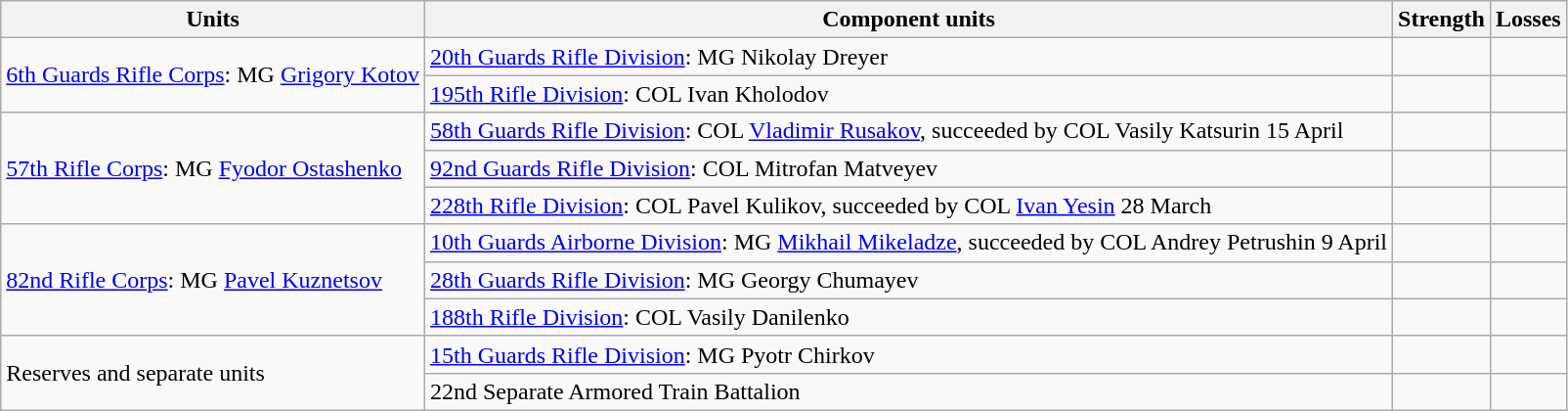<table class="wikitable">
<tr>
<th>Units</th>
<th>Component units</th>
<th>Strength</th>
<th>Losses</th>
</tr>
<tr>
<td rowspan="2"><a href='#'>6th Guards Rifle Corps</a>: MG <a href='#'>Grigory Kotov</a></td>
<td><a href='#'>20th Guards Rifle Division</a>: MG Nikolay Dreyer</td>
<td></td>
<td></td>
</tr>
<tr>
<td><a href='#'>195th Rifle Division</a>: COL Ivan Kholodov</td>
<td></td>
<td></td>
</tr>
<tr>
<td rowspan="3"><a href='#'>57th Rifle Corps</a>: MG <a href='#'>Fyodor Ostashenko</a></td>
<td><a href='#'>58th Guards Rifle Division</a>: COL <a href='#'>Vladimir Rusakov</a>, succeeded by COL Vasily Katsurin 15 April</td>
<td></td>
<td></td>
</tr>
<tr>
<td><a href='#'>92nd Guards Rifle Division</a>: COL Mitrofan Matveyev</td>
<td></td>
<td></td>
</tr>
<tr>
<td><a href='#'>228th Rifle Division</a>: COL Pavel Kulikov, succeeded by COL <a href='#'>Ivan Yesin</a> 28 March</td>
<td></td>
<td></td>
</tr>
<tr>
<td rowspan="3"><a href='#'>82nd Rifle Corps</a>: MG <a href='#'>Pavel Kuznetsov</a></td>
<td><a href='#'>10th Guards Airborne Division</a>: MG <a href='#'>Mikhail Mikeladze</a>, succeeded by COL Andrey Petrushin 9 April</td>
<td></td>
<td></td>
</tr>
<tr>
<td><a href='#'>28th Guards Rifle Division</a>: MG Georgy Chumayev</td>
<td></td>
<td></td>
</tr>
<tr>
<td><a href='#'>188th Rifle Division</a>: COL Vasily Danilenko</td>
<td></td>
<td></td>
</tr>
<tr>
<td rowspan="2">Reserves and separate units</td>
<td><a href='#'>15th Guards Rifle Division</a>: MG Pyotr Chirkov</td>
<td></td>
<td></td>
</tr>
<tr>
<td>22nd Separate Armored Train Battalion</td>
<td></td>
<td></td>
</tr>
</table>
